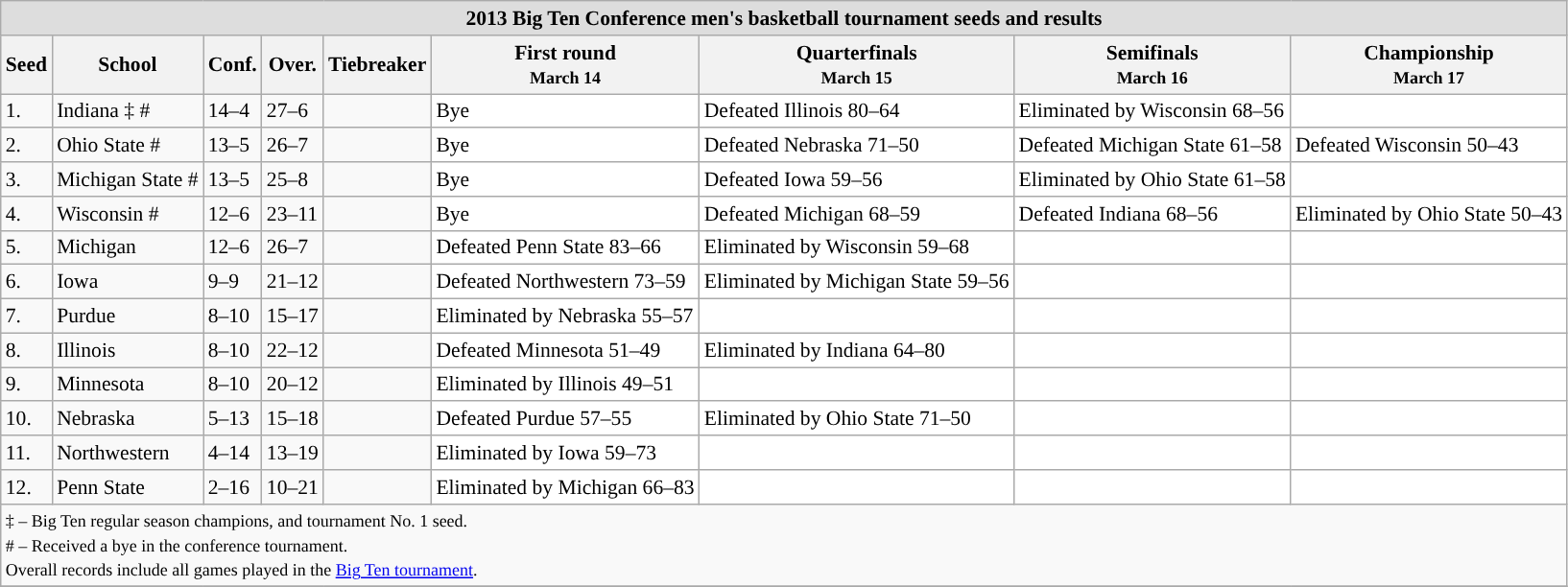<table class="wikitable" style="white-space:nowrap; font-size:90%;">
<tr>
<td colspan="10" style="text-align:center; background:#DDDDDD; font:#000000"><strong>2013 Big Ten Conference men's basketball tournament seeds and results</strong></td>
</tr>
<tr bgcolor="#efefef">
<th>Seed</th>
<th>School</th>
<th>Conf.</th>
<th>Over.</th>
<th>Tiebreaker</th>
<th>First round<br><small>March 14</small></th>
<th>Quarterfinals<br><small>March 15</small></th>
<th>Semifinals<br><small>March 16</small></th>
<th>Championship<br><small>March 17</small></th>
</tr>
<tr>
<td>1.</td>
<td>Indiana ‡ #</td>
<td>14–4</td>
<td>27–6</td>
<td></td>
<td style="background:#fff;">Bye</td>
<td style="background:#fff;">Defeated Illinois 80–64</td>
<td style="background:#fff;">Eliminated by Wisconsin 68–56</td>
<td style="background:#fff;"></td>
</tr>
<tr>
<td>2.</td>
<td>Ohio State #</td>
<td>13–5</td>
<td>26–7</td>
<td></td>
<td style="background:#fff;">Bye</td>
<td style="background:#fff;">Defeated Nebraska 71–50</td>
<td style="background:#fff;">Defeated Michigan State 61–58</td>
<td style="background:#fff;">Defeated Wisconsin 50–43</td>
</tr>
<tr>
<td>3.</td>
<td>Michigan State #</td>
<td>13–5</td>
<td>25–8</td>
<td></td>
<td style="background:#fff;">Bye</td>
<td style="background:#fff;">Defeated Iowa 59–56</td>
<td style="background:#fff;">Eliminated by Ohio State 61–58</td>
<td style="background:#fff;"></td>
</tr>
<tr>
<td>4.</td>
<td>Wisconsin #</td>
<td>12–6</td>
<td>23–11</td>
<td></td>
<td style="background:#fff;">Bye</td>
<td style="background:#fff;">Defeated Michigan 68–59</td>
<td style="background:#fff;">Defeated Indiana 68–56</td>
<td style="background:#fff;">Eliminated by Ohio State 50–43</td>
</tr>
<tr>
<td>5.</td>
<td>Michigan</td>
<td>12–6</td>
<td>26–7</td>
<td></td>
<td style="background:#fff;">Defeated Penn State 83–66</td>
<td style="background:#fff;">Eliminated by Wisconsin 59–68</td>
<td style="background:#fff;"></td>
<td style="background:#fff;"></td>
</tr>
<tr>
<td>6.</td>
<td>Iowa</td>
<td>9–9</td>
<td>21–12</td>
<td></td>
<td style="background:#fff;">Defeated Northwestern 73–59</td>
<td style="background:#fff;">Eliminated by Michigan State 59–56</td>
<td style="background:#fff;"></td>
<td style="background:#fff;"></td>
</tr>
<tr>
<td>7.</td>
<td>Purdue</td>
<td>8–10</td>
<td>15–17</td>
<td></td>
<td style="background:#fff;">Eliminated by Nebraska 55–57</td>
<td style="background:#fff;"></td>
<td style="background:#fff;"></td>
<td style="background:#fff;"></td>
</tr>
<tr>
<td>8.</td>
<td>Illinois</td>
<td>8–10</td>
<td>22–12</td>
<td></td>
<td style="background:#fff;">Defeated Minnesota 51–49</td>
<td style="background:#fff;">Eliminated by Indiana 64–80</td>
<td style="background:#fff;"></td>
<td style="background:#fff;"></td>
</tr>
<tr>
<td>9.</td>
<td>Minnesota</td>
<td>8–10</td>
<td>20–12</td>
<td></td>
<td style="background:#fff;">Eliminated by Illinois 49–51</td>
<td style="background:#fff;"></td>
<td style="background:#fff;"></td>
<td style="background:#fff;"></td>
</tr>
<tr>
<td>10.</td>
<td>Nebraska</td>
<td>5–13</td>
<td>15–18</td>
<td></td>
<td style="background:#fff;">Defeated Purdue 57–55</td>
<td style="background:#fff;">Eliminated by Ohio State 71–50</td>
<td style="background:#fff;"></td>
<td style="background:#fff;"></td>
</tr>
<tr>
<td>11.</td>
<td>Northwestern</td>
<td>4–14</td>
<td>13–19</td>
<td></td>
<td style="background:#fff;">Eliminated by Iowa 59–73</td>
<td style="background:#fff;"></td>
<td style="background:#fff;"></td>
<td style="background:#fff;"></td>
</tr>
<tr>
<td>12.</td>
<td>Penn State</td>
<td>2–16</td>
<td>10–21</td>
<td></td>
<td style="background:#fff;">Eliminated by Michigan 66–83</td>
<td style="background:#fff;"></td>
<td style="background:#fff;"></td>
<td style="background:#fff;"></td>
</tr>
<tr>
<td colspan="10" style="text-align:left;"><small>‡ – Big Ten regular season champions, and tournament No. 1 seed.<br># – Received a bye in the conference tournament.<br>Overall records include all games played in the <a href='#'>Big Ten tournament</a>.</small></td>
</tr>
<tr>
</tr>
</table>
